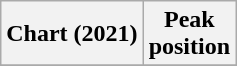<table class="wikitable sortable plainrowheaders" style="text-align:center">
<tr>
<th scope="col">Chart (2021)</th>
<th scope="col">Peak<br>position</th>
</tr>
<tr>
</tr>
</table>
